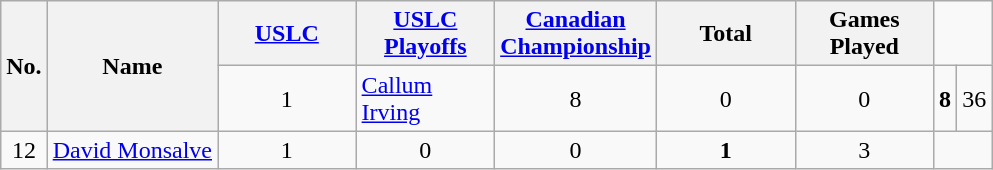<table class="wikitable sortable" style="text-align: center;">
<tr>
<th rowspan=2>No.</th>
<th rowspan=2>Name</th>
<th style="width:85px;"><a href='#'>USLC</a></th>
<th style="width:85px;"><a href='#'>USLC Playoffs</a></th>
<th style="width:85px;"><a href='#'>Canadian Championship</a></th>
<th style="width:85px;"><strong>Total</strong></th>
<th style="width:85px;"><strong>Games Played</strong></th>
</tr>
<tr>
<td>1</td>
<td align=left> <a href='#'>Callum Irving</a></td>
<td>8</td>
<td>0</td>
<td>0</td>
<td><strong>8</strong></td>
<td>36</td>
</tr>
<tr>
<td>12</td>
<td align=left> <a href='#'>David Monsalve</a></td>
<td>1</td>
<td>0</td>
<td>0</td>
<td><strong>1</strong></td>
<td>3</td>
</tr>
</table>
